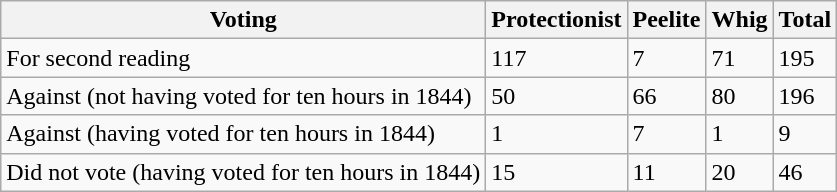<table class="wikitable">
<tr>
<th>Voting</th>
<th>Protectionist</th>
<th>Peelite</th>
<th>Whig</th>
<th>Total</th>
</tr>
<tr>
<td>For second reading</td>
<td>117</td>
<td>7</td>
<td>71</td>
<td>195</td>
</tr>
<tr>
<td>Against  (not having voted for ten hours in 1844)</td>
<td>50</td>
<td>66</td>
<td>80</td>
<td>196</td>
</tr>
<tr>
<td>Against (having voted for ten hours in 1844)</td>
<td>1</td>
<td>7</td>
<td>1</td>
<td>9</td>
</tr>
<tr>
<td>Did not vote (having voted for ten hours in 1844)</td>
<td>15</td>
<td>11</td>
<td>20</td>
<td>46</td>
</tr>
</table>
